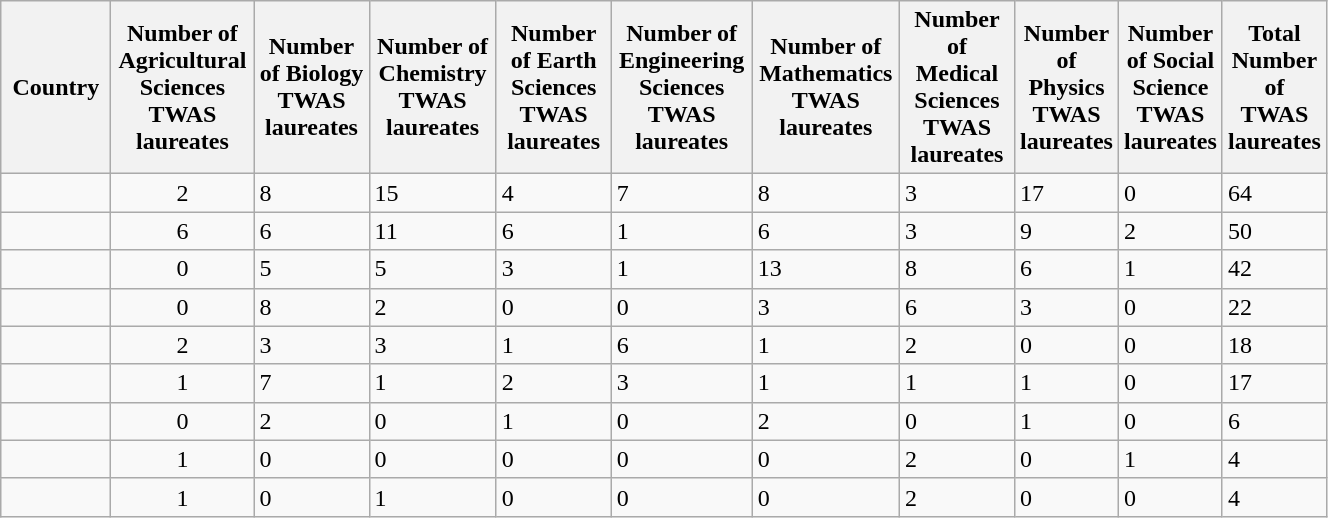<table class="wikitable plainrowheaders sortable sticky-header static-row-numbers" style="width:70%">
<tr>
<th scope="col" style="width:12%">Country</th>
<th scope="col" style="width:12%">Number of Agricultural Sciences TWAS laureates</th>
<th scope="col" style="width:12%">Number of Biology TWAS laureates</th>
<th scope="col" style="width:12%">Number of Chemistry TWAS laureates</th>
<th scope="col" style="width:12%">Number of Earth Sciences TWAS laureates</th>
<th scope="col" style="width:12%">Number of Engineering Sciences TWAS laureates</th>
<th scope="col" style="width:12%">Number of Mathematics TWAS laureates</th>
<th scope="col" style="width:12%">Number of Medical Sciences TWAS laureates</th>
<th scope="col" style="width:12%">Number of Physics TWAS laureates</th>
<th scope="col" style="width:12%">Number of Social Science TWAS laureates</th>
<th scope="col" style="width:12%">Total Number of TWAS laureates</th>
</tr>
<tr>
<td></td>
<td style="text-align:center;">2</td>
<td>8</td>
<td>15</td>
<td>4</td>
<td>7</td>
<td>8</td>
<td>3</td>
<td>17</td>
<td>0</td>
<td>64</td>
</tr>
<tr>
<td></td>
<td style="text-align:center;">6</td>
<td>6</td>
<td>11</td>
<td>6</td>
<td>1</td>
<td>6</td>
<td>3</td>
<td>9</td>
<td>2</td>
<td>50</td>
</tr>
<tr>
<td></td>
<td style="text-align:center;">0</td>
<td>5</td>
<td>5</td>
<td>3</td>
<td>1</td>
<td>13</td>
<td>8</td>
<td>6</td>
<td>1</td>
<td>42</td>
</tr>
<tr>
<td></td>
<td style="text-align:center;">0</td>
<td>8</td>
<td>2</td>
<td>0</td>
<td>0</td>
<td>3</td>
<td>6</td>
<td>3</td>
<td>0</td>
<td>22</td>
</tr>
<tr>
<td></td>
<td style="text-align:center;">2</td>
<td>3</td>
<td>3</td>
<td>1</td>
<td>6</td>
<td>1</td>
<td>2</td>
<td>0</td>
<td>0</td>
<td>18</td>
</tr>
<tr>
<td></td>
<td style="text-align:center;">1</td>
<td>7</td>
<td>1</td>
<td>2</td>
<td>3</td>
<td>1</td>
<td>1</td>
<td>1</td>
<td>0</td>
<td>17</td>
</tr>
<tr>
<td></td>
<td style="text-align:center;">0</td>
<td>2</td>
<td>0</td>
<td>1</td>
<td>0</td>
<td>2</td>
<td>0</td>
<td>1</td>
<td>0</td>
<td>6</td>
</tr>
<tr>
<td></td>
<td style="text-align:center;">1</td>
<td>0</td>
<td>0</td>
<td>0</td>
<td>0</td>
<td>0</td>
<td>2</td>
<td>0</td>
<td>1</td>
<td>4</td>
</tr>
<tr>
<td></td>
<td style="text-align:center;">1</td>
<td>0</td>
<td>1</td>
<td>0</td>
<td>0</td>
<td>0</td>
<td>2</td>
<td>0</td>
<td>0</td>
<td>4</td>
</tr>
</table>
